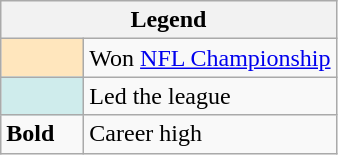<table class="wikitable">
<tr>
<th colspan="2">Legend</th>
</tr>
<tr>
<td style="background:#ffe6bd; width:3em;"></td>
<td>Won <a href='#'>NFL Championship</a></td>
</tr>
<tr>
<td style="background:#cfecec; width:3em;"></td>
<td>Led the league</td>
</tr>
<tr>
<td><strong>Bold</strong></td>
<td>Career high</td>
</tr>
</table>
